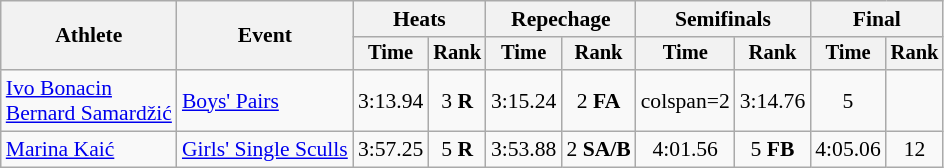<table class="wikitable" style="font-size:90%">
<tr>
<th rowspan="2">Athlete</th>
<th rowspan="2">Event</th>
<th colspan="2">Heats</th>
<th colspan="2">Repechage</th>
<th colspan="2">Semifinals</th>
<th colspan="2">Final</th>
</tr>
<tr style="font-size:95%">
<th>Time</th>
<th>Rank</th>
<th>Time</th>
<th>Rank</th>
<th>Time</th>
<th>Rank</th>
<th>Time</th>
<th>Rank</th>
</tr>
<tr align=center>
<td align=left><a href='#'>Ivo Bonacin</a><br><a href='#'>Bernard Samardžić</a></td>
<td align=left><a href='#'>Boys' Pairs</a></td>
<td>3:13.94</td>
<td>3 <strong>R</strong></td>
<td>3:15.24</td>
<td>2 <strong>FA</strong></td>
<td>colspan=2 </td>
<td>3:14.76</td>
<td>5</td>
</tr>
<tr align=center>
<td align=left><a href='#'>Marina Kaić</a></td>
<td align=left><a href='#'>Girls' Single Sculls</a></td>
<td>3:57.25</td>
<td>5 <strong>R</strong></td>
<td>3:53.88</td>
<td>2 <strong>SA/B</strong></td>
<td>4:01.56</td>
<td>5 <strong>FB</strong></td>
<td>4:05.06</td>
<td>12</td>
</tr>
</table>
